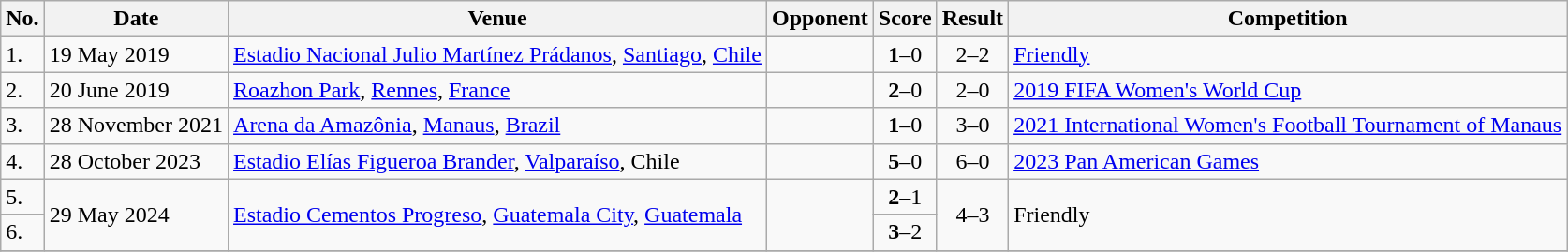<table class="wikitable">
<tr>
<th>No.</th>
<th>Date</th>
<th>Venue</th>
<th>Opponent</th>
<th>Score</th>
<th>Result</th>
<th>Competition</th>
</tr>
<tr>
<td>1.</td>
<td>19 May 2019</td>
<td><a href='#'>Estadio Nacional Julio Martínez Prádanos</a>, <a href='#'>Santiago</a>, <a href='#'>Chile</a></td>
<td></td>
<td align=center><strong>1</strong>–0</td>
<td align=center>2–2</td>
<td><a href='#'>Friendly</a></td>
</tr>
<tr>
<td>2.</td>
<td>20 June 2019</td>
<td><a href='#'>Roazhon Park</a>, <a href='#'>Rennes</a>, <a href='#'>France</a></td>
<td></td>
<td align=center><strong>2</strong>–0</td>
<td align=center>2–0</td>
<td><a href='#'>2019 FIFA Women's World Cup</a></td>
</tr>
<tr>
<td>3.</td>
<td>28 November 2021</td>
<td><a href='#'>Arena da Amazônia</a>, <a href='#'>Manaus</a>, <a href='#'>Brazil</a></td>
<td></td>
<td align=center><strong>1</strong>–0</td>
<td align=center>3–0</td>
<td><a href='#'>2021 International Women's Football Tournament of Manaus</a></td>
</tr>
<tr>
<td>4.</td>
<td>28 October 2023</td>
<td><a href='#'>Estadio Elías Figueroa Brander</a>, <a href='#'>Valparaíso</a>, Chile</td>
<td></td>
<td align=center><strong>5</strong>–0</td>
<td align=center>6–0</td>
<td><a href='#'>2023 Pan American Games</a></td>
</tr>
<tr>
<td>5.</td>
<td rowspan=2>29 May 2024</td>
<td rowspan=2><a href='#'>Estadio Cementos Progreso</a>, <a href='#'>Guatemala City</a>, <a href='#'>Guatemala</a></td>
<td rowspan=2></td>
<td align=center><strong>2</strong>–1</td>
<td rowspan=2 align=center>4–3</td>
<td rowspan=2>Friendly</td>
</tr>
<tr>
<td>6.</td>
<td align=center><strong>3</strong>–2</td>
</tr>
<tr>
</tr>
</table>
